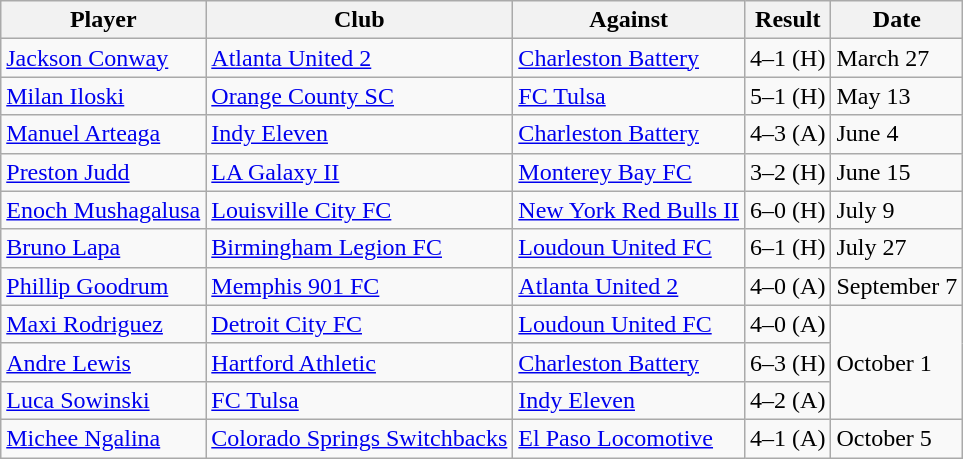<table class="wikitable">
<tr>
<th>Player</th>
<th>Club</th>
<th>Against</th>
<th style="text-align:center">Result</th>
<th>Date</th>
</tr>
<tr>
<td> <a href='#'>Jackson Conway</a></td>
<td><a href='#'>Atlanta United 2</a></td>
<td><a href='#'>Charleston Battery</a></td>
<td style="text-align:center;">4–1 (H)</td>
<td>March 27</td>
</tr>
<tr>
<td> <a href='#'>Milan Iloski</a></td>
<td><a href='#'>Orange County SC</a></td>
<td><a href='#'>FC Tulsa</a></td>
<td style="text-align:center;">5–1 (H)</td>
<td>May 13</td>
</tr>
<tr>
<td> <a href='#'>Manuel Arteaga</a></td>
<td><a href='#'>Indy Eleven</a></td>
<td><a href='#'>Charleston Battery</a></td>
<td style="text-align:center;">4–3 (A)</td>
<td>June 4</td>
</tr>
<tr>
<td> <a href='#'>Preston Judd</a></td>
<td><a href='#'>LA Galaxy II</a></td>
<td><a href='#'>Monterey Bay FC</a></td>
<td style="text-align:center;">3–2 (H)</td>
<td>June 15</td>
</tr>
<tr>
<td> <a href='#'>Enoch Mushagalusa</a></td>
<td><a href='#'>Louisville City FC</a></td>
<td><a href='#'>New York Red Bulls II</a></td>
<td style="text-align:center;">6–0 (H)</td>
<td>July 9</td>
</tr>
<tr>
<td> <a href='#'>Bruno Lapa</a></td>
<td><a href='#'>Birmingham Legion FC</a></td>
<td><a href='#'>Loudoun United FC</a></td>
<td style="text-align:center;">6–1 (H)</td>
<td>July 27</td>
</tr>
<tr>
<td> <a href='#'>Phillip Goodrum</a></td>
<td><a href='#'>Memphis 901 FC</a></td>
<td><a href='#'>Atlanta United 2</a></td>
<td style="text-align:center;">4–0 (A)</td>
<td>September 7</td>
</tr>
<tr>
<td> <a href='#'>Maxi Rodriguez</a></td>
<td><a href='#'>Detroit City FC</a></td>
<td><a href='#'>Loudoun United FC</a></td>
<td style="text-align:center;">4–0 (A)</td>
<td rowspan=3>October 1</td>
</tr>
<tr>
<td> <a href='#'>Andre Lewis</a></td>
<td><a href='#'>Hartford Athletic</a></td>
<td><a href='#'>Charleston Battery</a></td>
<td style="text-align:center;">6–3 (H)</td>
</tr>
<tr>
<td> <a href='#'>Luca Sowinski</a></td>
<td><a href='#'>FC Tulsa</a></td>
<td><a href='#'>Indy Eleven</a></td>
<td style="text-align:center;">4–2 (A)</td>
</tr>
<tr>
<td> <a href='#'>Michee Ngalina</a></td>
<td><a href='#'>Colorado Springs Switchbacks</a></td>
<td><a href='#'>El Paso Locomotive</a></td>
<td style="text-align:center;">4–1 (A)</td>
<td>October 5</td>
</tr>
</table>
